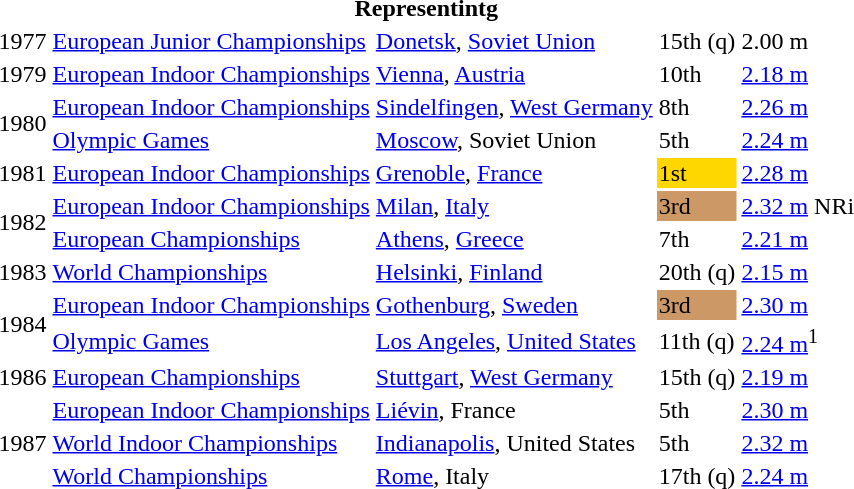<table>
<tr>
<th colspan=6>Representintg </th>
</tr>
<tr>
<td>1977</td>
<td><a href='#'>European Junior Championships</a></td>
<td><a href='#'>Donetsk</a>, <a href='#'>Soviet Union</a></td>
<td>15th (q)</td>
<td>2.00 m</td>
</tr>
<tr>
<td>1979</td>
<td><a href='#'>European Indoor Championships</a></td>
<td><a href='#'>Vienna</a>, <a href='#'>Austria</a></td>
<td>10th</td>
<td><a href='#'>2.18 m</a></td>
</tr>
<tr>
<td rowspan=2>1980</td>
<td><a href='#'>European Indoor Championships</a></td>
<td><a href='#'>Sindelfingen</a>, <a href='#'>West Germany</a></td>
<td>8th</td>
<td><a href='#'>2.26 m</a></td>
</tr>
<tr>
<td><a href='#'>Olympic Games</a></td>
<td><a href='#'>Moscow</a>, Soviet Union</td>
<td>5th</td>
<td><a href='#'>2.24 m</a></td>
</tr>
<tr>
<td>1981</td>
<td><a href='#'>European Indoor Championships</a></td>
<td><a href='#'>Grenoble</a>, <a href='#'>France</a></td>
<td bgcolor=gold>1st</td>
<td><a href='#'>2.28 m</a></td>
</tr>
<tr>
<td rowspan=2>1982</td>
<td><a href='#'>European Indoor Championships</a></td>
<td><a href='#'>Milan</a>, <a href='#'>Italy</a></td>
<td bgcolor=cc9966>3rd</td>
<td><a href='#'>2.32 m</a> NRi</td>
</tr>
<tr>
<td><a href='#'>European Championships</a></td>
<td><a href='#'>Athens</a>, <a href='#'>Greece</a></td>
<td>7th</td>
<td><a href='#'>2.21 m</a></td>
</tr>
<tr>
<td>1983</td>
<td><a href='#'>World Championships</a></td>
<td><a href='#'>Helsinki</a>, <a href='#'>Finland</a></td>
<td>20th (q)</td>
<td><a href='#'>2.15 m</a></td>
</tr>
<tr>
<td rowspan=2>1984</td>
<td><a href='#'>European Indoor Championships</a></td>
<td><a href='#'>Gothenburg</a>, <a href='#'>Sweden</a></td>
<td bgcolor=cc9966>3rd</td>
<td><a href='#'>2.30 m</a></td>
</tr>
<tr>
<td><a href='#'>Olympic Games</a></td>
<td><a href='#'>Los Angeles</a>, <a href='#'>United States</a></td>
<td>11th (q)</td>
<td><a href='#'>2.24 m</a><sup>1</sup></td>
</tr>
<tr>
<td>1986</td>
<td><a href='#'>European Championships</a></td>
<td><a href='#'>Stuttgart</a>, <a href='#'>West Germany</a></td>
<td>15th (q)</td>
<td><a href='#'>2.19 m</a></td>
</tr>
<tr>
<td rowspan=3>1987</td>
<td><a href='#'>European Indoor Championships</a></td>
<td><a href='#'>Liévin</a>, France</td>
<td>5th</td>
<td><a href='#'>2.30 m</a></td>
</tr>
<tr>
<td><a href='#'>World Indoor Championships</a></td>
<td><a href='#'>Indianapolis</a>, United States</td>
<td>5th</td>
<td><a href='#'>2.32 m</a></td>
</tr>
<tr>
<td><a href='#'>World Championships</a></td>
<td><a href='#'>Rome</a>, Italy</td>
<td>17th (q)</td>
<td><a href='#'>2.24 m</a></td>
</tr>
</table>
